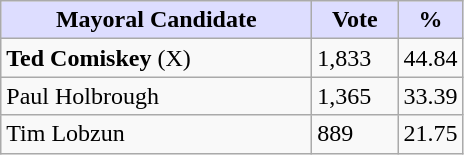<table class="wikitable">
<tr>
<th style="background:#ddf; width:200px;">Mayoral Candidate</th>
<th style="background:#ddf; width:50px;">Vote</th>
<th style="background:#ddf; width:30px;">%</th>
</tr>
<tr>
<td><strong>Ted Comiskey</strong> (X)</td>
<td>1,833</td>
<td>44.84</td>
</tr>
<tr>
<td>Paul Holbrough</td>
<td>1,365</td>
<td>33.39</td>
</tr>
<tr>
<td>Tim Lobzun</td>
<td>889</td>
<td>21.75</td>
</tr>
</table>
